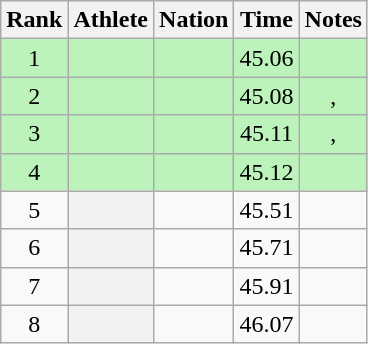<table class="wikitable plainrowheaders sortable" style="text-align:center;">
<tr>
<th scope=col>Rank</th>
<th scope=col>Athlete</th>
<th scope=col>Nation</th>
<th scope=col>Time</th>
<th scope=col>Notes</th>
</tr>
<tr bgcolor=#bbf3bb>
<td>1</td>
<th scope=row style="background:#bbf3bb; text-align:left;"></th>
<td align=left></td>
<td>45.06</td>
<td></td>
</tr>
<tr bgcolor=#bbf3bb>
<td>2</td>
<th scope=row style="background:#bbf3bb; text-align:left;"></th>
<td align=left></td>
<td>45.08</td>
<td>, </td>
</tr>
<tr bgcolor=#bbf3bb>
<td>3</td>
<th scope=row style="background:#bbf3bb; text-align:left;"></th>
<td align=left></td>
<td>45.11</td>
<td>, </td>
</tr>
<tr bgcolor=#bbf3bb>
<td>4</td>
<th scope=row style="background:#bbf3bb; text-align:left;"></th>
<td align=left></td>
<td>45.12</td>
<td></td>
</tr>
<tr>
<td>5</td>
<th scope=row style=text-align:left;></th>
<td align=left></td>
<td>45.51</td>
<td></td>
</tr>
<tr>
<td>6</td>
<th scope=row style=text-align:left;></th>
<td align=left></td>
<td>45.71</td>
<td></td>
</tr>
<tr>
<td>7</td>
<th scope=row style=text-align:left;></th>
<td align=left></td>
<td>45.91</td>
<td></td>
</tr>
<tr>
<td>8</td>
<th scope=row style=text-align:left;></th>
<td align=left></td>
<td>46.07</td>
<td></td>
</tr>
</table>
